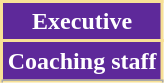<table class="wikitable">
<tr>
<th colspan="2" style="background:#5E299A; color:white; border:2px solid #F8E196;" scope="col">Executive</th>
</tr>
<tr>
</tr>
<tr>
</tr>
<tr>
</tr>
<tr>
</tr>
<tr>
</tr>
<tr>
<th colspan="2" style="background:#5E299A; color:white; border:2px solid #F8E196;" scope="col">Coaching staff</th>
</tr>
<tr>
</tr>
<tr>
</tr>
<tr>
</tr>
<tr>
</tr>
<tr>
</tr>
</table>
